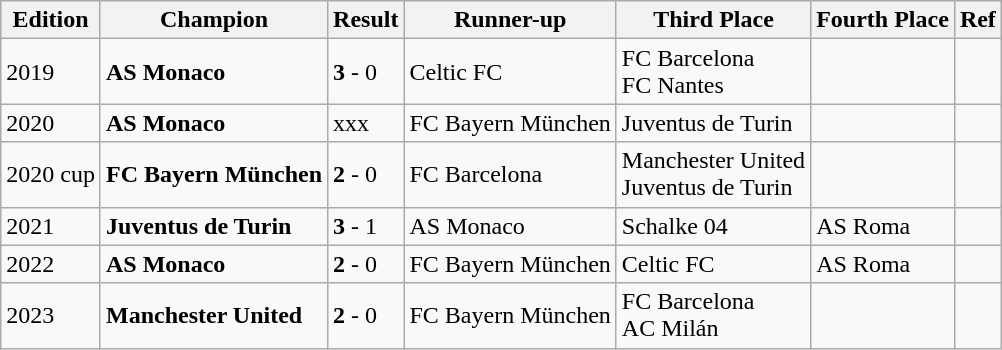<table class="wikitable">
<tr>
<th>Edition</th>
<th>Champion </th>
<th>Result</th>
<th>Runner-up</th>
<th>Third Place</th>
<th>Fourth Place</th>
<th>Ref</th>
</tr>
<tr>
<td>2019</td>
<td><strong> AS Monaco</strong></td>
<td><strong>3</strong> - 0</td>
<td> Celtic FC</td>
<td> FC Barcelona<br> FC Nantes</td>
<td></td>
<td></td>
</tr>
<tr>
<td>2020</td>
<td><strong> AS Monaco</strong></td>
<td>xxx</td>
<td> FC Bayern München</td>
<td> Juventus de Turin</td>
<td></td>
<td></td>
</tr>
<tr>
<td>2020 cup</td>
<td><strong> FC Bayern München</strong></td>
<td><strong>2</strong> - 0</td>
<td> FC Barcelona</td>
<td> Manchester United<br> Juventus de Turin</td>
<td></td>
<td></td>
</tr>
<tr>
<td>2021</td>
<td><strong> Juventus de Turin</strong></td>
<td><strong>3</strong> - 1</td>
<td> AS Monaco</td>
<td> Schalke 04</td>
<td> AS Roma</td>
<td></td>
</tr>
<tr>
<td>2022</td>
<td><strong> AS Monaco</strong></td>
<td><strong>2</strong> - 0</td>
<td> FC Bayern München</td>
<td> Celtic FC</td>
<td> AS Roma</td>
<td></td>
</tr>
<tr>
<td>2023</td>
<td><strong> Manchester United</strong></td>
<td><strong>2</strong> - 0</td>
<td> FC Bayern München</td>
<td> FC Barcelona<br> AC Milán</td>
<td></td>
<td></td>
</tr>
</table>
